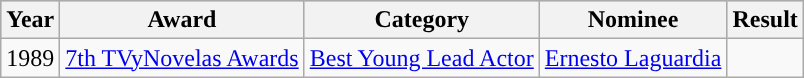<table class="wikitable">
<tr style="background:#b0c4de;">
<th>Year</th>
<th>Award</th>
<th>Category</th>
<th>Nominee</th>
<th>Result</th>
</tr>
<tr>
<td>1989</td>
<td><a href='#'>7th TVyNovelas Awards</a></td>
<td><a href='#'>Best Young Lead Actor</a></td>
<td><a href='#'>Ernesto Laguardia</a></td>
<td></td>
</tr>
</table>
